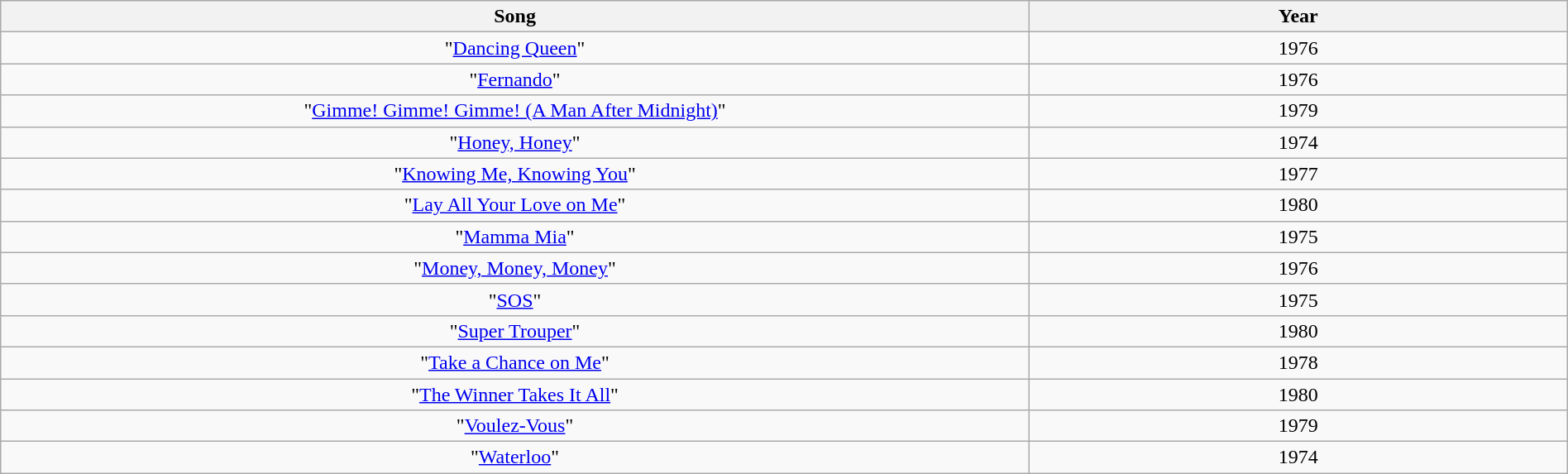<table class="wikitable sortable" style="text-align:center; width:100%;">
<tr>
<th scope="col" style="width:150px;">Song</th>
<th scope="col" style="width:75px;">Year</th>
</tr>
<tr>
<td>"<a href='#'>Dancing Queen</a>"</td>
<td>1976</td>
</tr>
<tr>
<td>"<a href='#'>Fernando</a>"</td>
<td>1976</td>
</tr>
<tr>
<td>"<a href='#'>Gimme! Gimme! Gimme! (A Man After Midnight)</a>"</td>
<td>1979</td>
</tr>
<tr>
<td>"<a href='#'>Honey, Honey</a>"</td>
<td>1974</td>
</tr>
<tr>
<td>"<a href='#'>Knowing Me, Knowing You</a>"</td>
<td>1977</td>
</tr>
<tr>
<td>"<a href='#'>Lay All Your Love on Me</a>"</td>
<td>1980</td>
</tr>
<tr>
<td>"<a href='#'>Mamma Mia</a>"</td>
<td>1975</td>
</tr>
<tr>
<td>"<a href='#'>Money, Money, Money</a>"</td>
<td>1976</td>
</tr>
<tr>
<td>"<a href='#'>SOS</a>"</td>
<td>1975</td>
</tr>
<tr>
<td>"<a href='#'>Super Trouper</a>"</td>
<td>1980</td>
</tr>
<tr>
<td>"<a href='#'>Take a Chance on Me</a>"</td>
<td>1978</td>
</tr>
<tr>
<td>"<a href='#'>The Winner Takes It All</a>"</td>
<td>1980</td>
</tr>
<tr>
<td>"<a href='#'>Voulez-Vous</a>"</td>
<td>1979</td>
</tr>
<tr>
<td>"<a href='#'>Waterloo</a>"</td>
<td>1974</td>
</tr>
</table>
